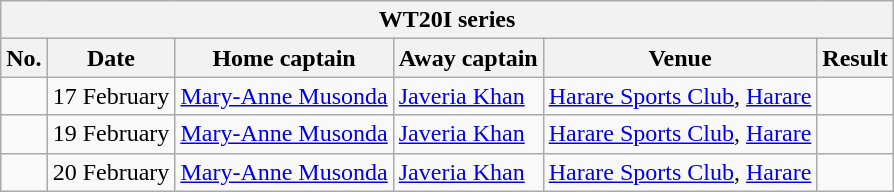<table class="wikitable">
<tr>
<th colspan="9">WT20I series</th>
</tr>
<tr>
<th>No.</th>
<th>Date</th>
<th>Home captain</th>
<th>Away captain</th>
<th>Venue</th>
<th>Result</th>
</tr>
<tr>
<td></td>
<td>17 February</td>
<td><a href='#'>Mary-Anne Musonda</a></td>
<td><a href='#'>Javeria Khan</a></td>
<td><a href='#'>Harare Sports Club</a>, <a href='#'>Harare</a></td>
<td></td>
</tr>
<tr>
<td></td>
<td>19 February</td>
<td><a href='#'>Mary-Anne Musonda</a></td>
<td><a href='#'>Javeria Khan</a></td>
<td><a href='#'>Harare Sports Club</a>, <a href='#'>Harare</a></td>
<td></td>
</tr>
<tr>
<td></td>
<td>20 February</td>
<td><a href='#'>Mary-Anne Musonda</a></td>
<td><a href='#'>Javeria Khan</a></td>
<td><a href='#'>Harare Sports Club</a>, <a href='#'>Harare</a></td>
<td></td>
</tr>
</table>
